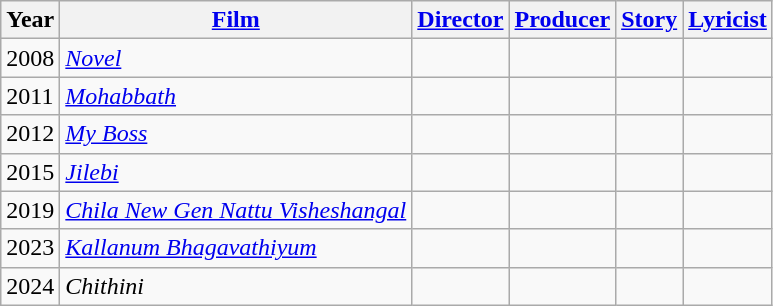<table class = "sortable wikitable">
<tr>
<th>Year</th>
<th><a href='#'>Film</a></th>
<th><a href='#'>Director</a></th>
<th><a href='#'>Producer</a></th>
<th><a href='#'>Story</a></th>
<th><a href='#'>Lyricist</a></th>
</tr>
<tr>
<td>2008</td>
<td><em><a href='#'>Novel</a></em></td>
<td></td>
<td></td>
<td></td>
<td></td>
</tr>
<tr>
<td>2011</td>
<td><em><a href='#'>Mohabbath</a></em></td>
<td></td>
<td></td>
<td></td>
<td></td>
</tr>
<tr>
<td>2012</td>
<td><em><a href='#'>My Boss</a></em></td>
<td></td>
<td></td>
<td></td>
<td></td>
</tr>
<tr>
<td>2015</td>
<td><em><a href='#'>Jilebi</a></em></td>
<td></td>
<td></td>
<td></td>
<td></td>
</tr>
<tr>
<td>2019</td>
<td><em><a href='#'>Chila New Gen Nattu Visheshangal</a></em></td>
<td></td>
<td></td>
<td></td>
<td></td>
</tr>
<tr>
<td>2023</td>
<td><em><a href='#'>Kallanum Bhagavathiyum</a></em></td>
<td></td>
<td></td>
<td></td>
<td></td>
</tr>
<tr>
<td>2024</td>
<td><em>Chithini</em></td>
<td></td>
<td></td>
<td></td>
<td></td>
</tr>
</table>
